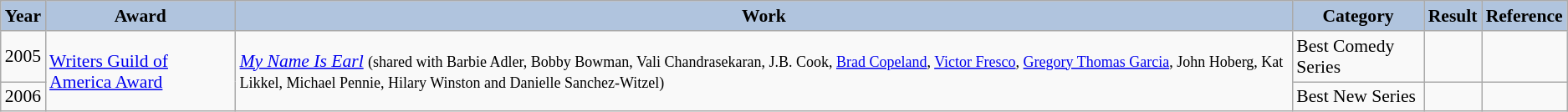<table class="wikitable" style="font-size:90%">
<tr style="text-align:center;">
<th style="background:#B0C4DE;">Year</th>
<th style="background:#B0C4DE;">Award</th>
<th style="background:#B0C4DE;">Work</th>
<th style="background:#B0C4DE;">Category</th>
<th style="background:#B0C4DE;">Result</th>
<th style="background:#B0C4DE;">Reference</th>
</tr>
<tr>
<td>2005</td>
<td rowspan="2"><a href='#'>Writers Guild of America Award</a></td>
<td rowspan="2"><em><a href='#'>My Name Is Earl</a></em> <small>(shared with Barbie Adler, Bobby Bowman, Vali Chandrasekaran, J.B. Cook, <a href='#'>Brad Copeland</a>, <a href='#'>Victor Fresco</a>, <a href='#'>Gregory Thomas Garcia</a>, John Hoberg, Kat Likkel, Michael Pennie, Hilary Winston and Danielle Sanchez-Witzel)</small></td>
<td>Best Comedy Series</td>
<td></td>
<td></td>
</tr>
<tr>
<td>2006</td>
<td>Best New Series</td>
<td></td>
<td></td>
</tr>
</table>
